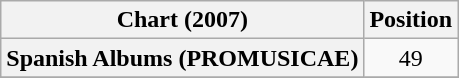<table class="wikitable plainrowheaders" style="text-align:center;">
<tr>
<th>Chart (2007)</th>
<th>Position</th>
</tr>
<tr>
<th scope="row">Spanish Albums (PROMUSICAE)</th>
<td>49</td>
</tr>
<tr>
</tr>
</table>
